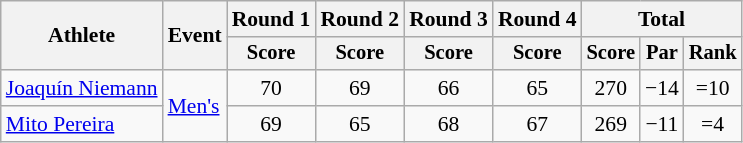<table class=wikitable style=font-size:90%;text-align:center>
<tr>
<th rowspan=2>Athlete</th>
<th rowspan=2>Event</th>
<th>Round 1</th>
<th>Round 2</th>
<th>Round 3</th>
<th>Round 4</th>
<th colspan=3>Total</th>
</tr>
<tr style=font-size:95%>
<th>Score</th>
<th>Score</th>
<th>Score</th>
<th>Score</th>
<th>Score</th>
<th>Par</th>
<th>Rank</th>
</tr>
<tr align=center>
<td align=left><a href='#'>Joaquín Niemann</a></td>
<td align=left rowspan=2><a href='#'>Men's</a></td>
<td>70</td>
<td>69</td>
<td>66</td>
<td>65</td>
<td>270</td>
<td>−14</td>
<td>=10</td>
</tr>
<tr align=center>
<td align=left><a href='#'>Mito Pereira</a></td>
<td>69</td>
<td>65</td>
<td>68</td>
<td>67</td>
<td>269</td>
<td>−11</td>
<td>=4</td>
</tr>
</table>
